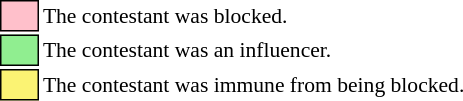<table class="toccolours" style="font-size: 90%; white-space: nowrap;">
<tr>
<td style="background:pink; border:1px solid black;">      </td>
<td>The contestant was blocked.</td>
</tr>
<tr>
<td style="background:lightgreen; border:1px solid black;">      </td>
<td>The contestant was an influencer.</td>
</tr>
<tr>
<td style="background:#FBF373; border:1px solid black;">      </td>
<td>The contestant was immune from being blocked.</td>
</tr>
</table>
